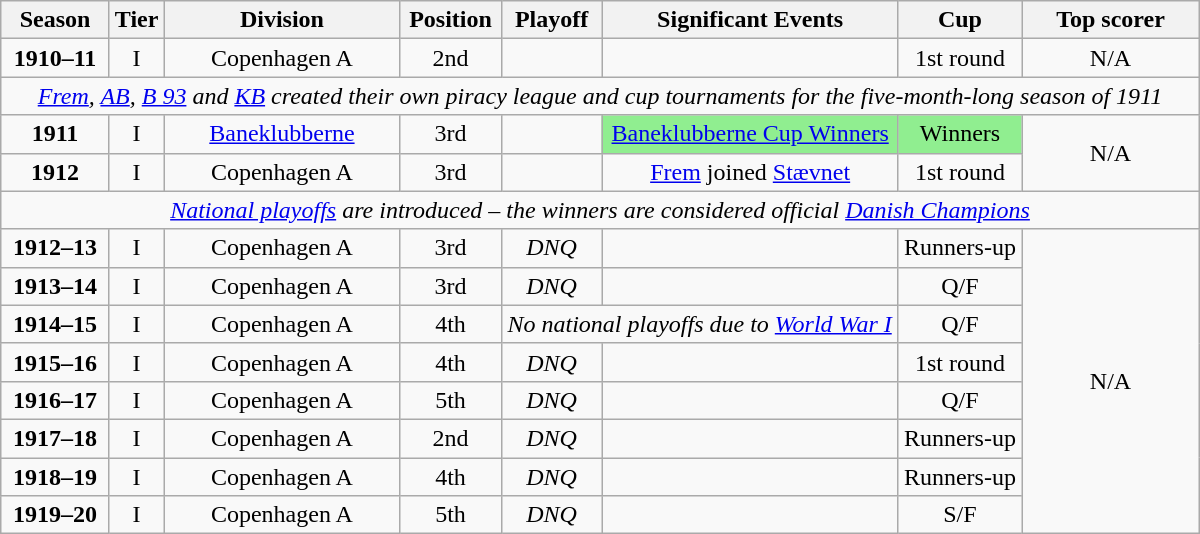<table class="wikitable"  style="text-align:center; width:800px;">
<tr>
<th style="width:65px;">Season</th>
<th style="width:25px;">Tier</th>
<th style="width:150px;">Division</th>
<th style="width:60px;">Position</th>
<th style="width:60px;">Playoff</th>
<th style="width:190px;">Significant Events</th>
<th style="width:75px;">Cup</th>
<th colspan="2" style="width:180px;">Top scorer</th>
</tr>
<tr>
<td><strong>1910–11</strong></td>
<td>I</td>
<td>Copenhagen A</td>
<td>2nd</td>
<td></td>
<td></td>
<td>1st round</td>
<td colspan=2>N/A</td>
</tr>
<tr>
<td colspan="9" style="text-align:center;"><em><a href='#'>Frem</a>, <a href='#'>AB</a>, <a href='#'>B 93</a> and <a href='#'>KB</a> created their own piracy league and cup tournaments for the five-month-long season of 1911</em></td>
</tr>
<tr>
<td><strong>1911</strong></td>
<td>I</td>
<td><a href='#'>Baneklubberne</a></td>
<td>3rd</td>
<td></td>
<td style="background: #90EE90;"><a href='#'>Baneklubberne Cup Winners</a></td>
<td style="background: #90EE90;">Winners</td>
<td colspan=2 rowspan=2>N/A</td>
</tr>
<tr>
<td><strong>1912</strong></td>
<td>I</td>
<td>Copenhagen A</td>
<td>3rd</td>
<td></td>
<td><a href='#'>Frem</a> joined <a href='#'>Stævnet</a></td>
<td>1st round</td>
</tr>
<tr>
<td colspan="9" style="text-align:center;"><em><a href='#'>National playoffs</a> are introduced – the winners are considered official <a href='#'>Danish Champions</a></em></td>
</tr>
<tr>
<td><strong>1912–13</strong></td>
<td>I</td>
<td>Copenhagen A</td>
<td>3rd</td>
<td><em>DNQ</em></td>
<td></td>
<td>Runners-up</td>
<td colspan=2 rowspan=17>N/A</td>
</tr>
<tr>
<td><strong>1913–14</strong></td>
<td>I</td>
<td>Copenhagen A</td>
<td>3rd</td>
<td><em>DNQ</em></td>
<td></td>
<td>Q/F</td>
</tr>
<tr>
<td><strong>1914–15</strong></td>
<td>I</td>
<td>Copenhagen A</td>
<td>4th</td>
<td colspan="2" style="text-align:center;"><em>No national playoffs due to <a href='#'>World War I</a></em></td>
<td>Q/F</td>
</tr>
<tr>
<td><strong>1915–16</strong></td>
<td>I</td>
<td>Copenhagen A</td>
<td>4th</td>
<td><em>DNQ</em></td>
<td></td>
<td>1st round</td>
</tr>
<tr>
<td><strong>1916–17</strong></td>
<td>I</td>
<td>Copenhagen A</td>
<td>5th</td>
<td><em>DNQ</em></td>
<td></td>
<td>Q/F</td>
</tr>
<tr>
<td><strong>1917–18</strong></td>
<td>I</td>
<td>Copenhagen A</td>
<td>2nd</td>
<td><em>DNQ</em></td>
<td></td>
<td>Runners-up</td>
</tr>
<tr>
<td><strong>1918–19</strong></td>
<td>I</td>
<td>Copenhagen A</td>
<td>4th</td>
<td><em>DNQ</em></td>
<td></td>
<td>Runners-up</td>
</tr>
<tr>
<td><strong>1919–20</strong></td>
<td>I</td>
<td>Copenhagen A</td>
<td>5th</td>
<td><em>DNQ</em></td>
<td></td>
<td>S/F</td>
</tr>
</table>
